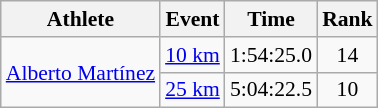<table class=wikitable style="font-size:90%;">
<tr>
<th>Athlete</th>
<th>Event</th>
<th>Time</th>
<th>Rank</th>
</tr>
<tr style="text-align:center">
<td style="text-align:left"rowspan=2><a href='#'>Alberto Martínez</a></td>
<td style="text-align:left"><a href='#'>10 km</a></td>
<td>1:54:25.0</td>
<td>14</td>
</tr>
<tr style="text-align:center">
<td style="text-align:left"><a href='#'>25 km</a></td>
<td>5:04:22.5</td>
<td>10</td>
</tr>
</table>
